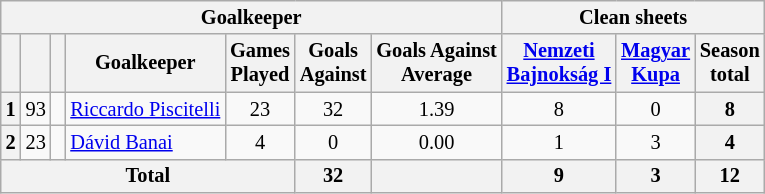<table class="wikitable sortable sticky-header-multi" style="text-align:center; font-size:85%;">
<tr>
<th colspan="7">Goalkeeper</th>
<th colspan="5">Clean sheets</th>
</tr>
<tr>
<th></th>
<th></th>
<th></th>
<th>Goalkeeper</th>
<th>Games<br>Played</th>
<th>Goals<br>Against</th>
<th>Goals Against<br>Average</th>
<th><a href='#'>Nemzeti<br>Bajnokság I</a></th>
<th><a href='#'>Magyar<br>Kupa</a></th>
<th>Season<br>total</th>
</tr>
<tr>
<th rowspan="1">1</th>
<td>93</td>
<td> </td>
<td style="text-align:left;" data-sort-value="Piscitelli"><a href='#'>Riccardo Piscitelli</a></td>
<td>23</td>
<td>32</td>
<td>1.39</td>
<td>8</td>
<td>0</td>
<th>8</th>
</tr>
<tr>
<th rowspan="1">2</th>
<td>23</td>
<td> </td>
<td style="text-align:left;" data-sort-value="Banai"><a href='#'>Dávid Banai</a></td>
<td>4</td>
<td>0</td>
<td>0.00</td>
<td>1</td>
<td>3</td>
<th>4</th>
</tr>
<tr>
<th colspan="5">Total</th>
<th>32</th>
<th></th>
<th>9</th>
<th>3</th>
<th>12</th>
</tr>
</table>
